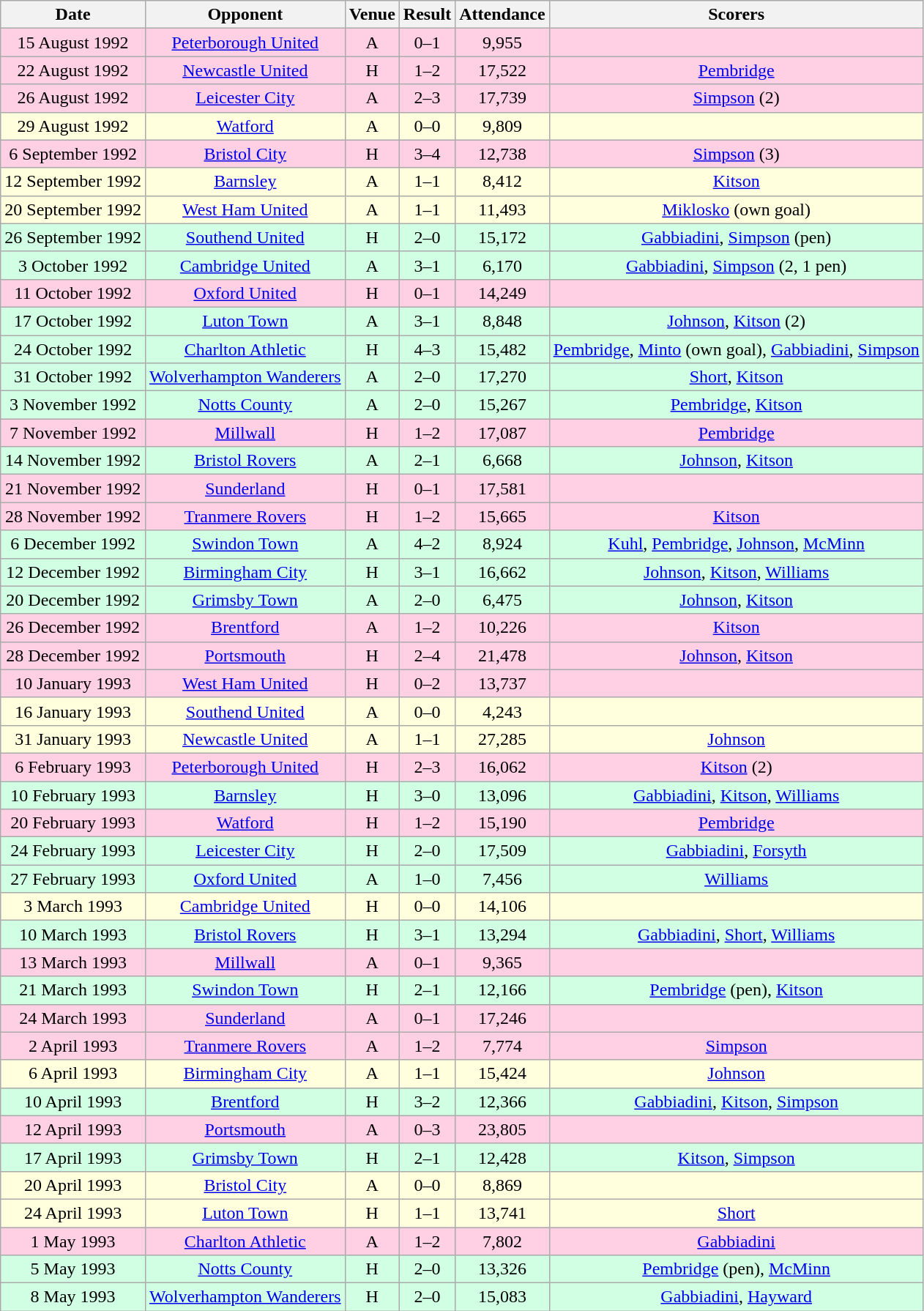<table class="wikitable sortable" style="font-size:100%; text-align:center">
<tr>
<th>Date</th>
<th>Opponent</th>
<th>Venue</th>
<th>Result</th>
<th>Attendance</th>
<th>Scorers</th>
</tr>
<tr style="background-color: #ffd0e3;">
<td>15 August 1992</td>
<td><a href='#'>Peterborough United</a></td>
<td>A</td>
<td>0–1</td>
<td>9,955</td>
<td></td>
</tr>
<tr style="background-color: #ffd0e3;">
<td>22 August 1992</td>
<td><a href='#'>Newcastle United</a></td>
<td>H</td>
<td>1–2</td>
<td>17,522</td>
<td><a href='#'>Pembridge</a></td>
</tr>
<tr style="background-color: #ffd0e3;">
<td>26 August 1992</td>
<td><a href='#'>Leicester City</a></td>
<td>A</td>
<td>2–3</td>
<td>17,739</td>
<td><a href='#'>Simpson</a> (2)</td>
</tr>
<tr style="background-color: #ffffdd;">
<td>29 August 1992</td>
<td><a href='#'>Watford</a></td>
<td>A</td>
<td>0–0</td>
<td>9,809</td>
<td></td>
</tr>
<tr style="background-color: #ffd0e3;">
<td>6 September 1992</td>
<td><a href='#'>Bristol City</a></td>
<td>H</td>
<td>3–4</td>
<td>12,738</td>
<td><a href='#'>Simpson</a> (3)</td>
</tr>
<tr style="background-color: #ffffdd;">
<td>12 September 1992</td>
<td><a href='#'>Barnsley</a></td>
<td>A</td>
<td>1–1</td>
<td>8,412</td>
<td><a href='#'>Kitson</a></td>
</tr>
<tr style="background-color: #ffffdd;">
<td>20 September 1992</td>
<td><a href='#'>West Ham United</a></td>
<td>A</td>
<td>1–1</td>
<td>11,493</td>
<td><a href='#'>Miklosko</a> (own goal)</td>
</tr>
<tr style="background-color: #d0ffe3;">
<td>26 September 1992</td>
<td><a href='#'>Southend United</a></td>
<td>H</td>
<td>2–0</td>
<td>15,172</td>
<td><a href='#'>Gabbiadini</a>, <a href='#'>Simpson</a> (pen)</td>
</tr>
<tr style="background-color: #d0ffe3;">
<td>3 October 1992</td>
<td><a href='#'>Cambridge United</a></td>
<td>A</td>
<td>3–1</td>
<td>6,170</td>
<td><a href='#'>Gabbiadini</a>, <a href='#'>Simpson</a> (2, 1 pen)</td>
</tr>
<tr style="background-color: #ffd0e3;">
<td>11 October 1992</td>
<td><a href='#'>Oxford United</a></td>
<td>H</td>
<td>0–1</td>
<td>14,249</td>
<td></td>
</tr>
<tr style="background-color: #d0ffe3;">
<td>17 October 1992</td>
<td><a href='#'>Luton Town</a></td>
<td>A</td>
<td>3–1</td>
<td>8,848</td>
<td><a href='#'>Johnson</a>, <a href='#'>Kitson</a> (2)</td>
</tr>
<tr style="background-color: #d0ffe3;">
<td>24 October 1992</td>
<td><a href='#'>Charlton Athletic</a></td>
<td>H</td>
<td>4–3</td>
<td>15,482</td>
<td><a href='#'>Pembridge</a>, <a href='#'>Minto</a> (own goal), <a href='#'>Gabbiadini</a>, <a href='#'>Simpson</a></td>
</tr>
<tr style="background-color: #d0ffe3;">
<td>31 October 1992</td>
<td><a href='#'>Wolverhampton Wanderers</a></td>
<td>A</td>
<td>2–0</td>
<td>17,270</td>
<td><a href='#'>Short</a>, <a href='#'>Kitson</a></td>
</tr>
<tr style="background-color: #d0ffe3;">
<td>3 November 1992</td>
<td><a href='#'>Notts County</a></td>
<td>A</td>
<td>2–0</td>
<td>15,267</td>
<td><a href='#'>Pembridge</a>, <a href='#'>Kitson</a></td>
</tr>
<tr style="background-color: #ffd0e3;">
<td>7 November 1992</td>
<td><a href='#'>Millwall</a></td>
<td>H</td>
<td>1–2</td>
<td>17,087</td>
<td><a href='#'>Pembridge</a></td>
</tr>
<tr style="background-color: #d0ffe3;">
<td>14 November 1992</td>
<td><a href='#'>Bristol Rovers</a></td>
<td>A</td>
<td>2–1</td>
<td>6,668</td>
<td><a href='#'>Johnson</a>, <a href='#'>Kitson</a></td>
</tr>
<tr style="background-color: #ffd0e3;">
<td>21 November 1992</td>
<td><a href='#'>Sunderland</a></td>
<td>H</td>
<td>0–1</td>
<td>17,581</td>
<td></td>
</tr>
<tr style="background-color: #ffd0e3;">
<td>28 November 1992</td>
<td><a href='#'>Tranmere Rovers</a></td>
<td>H</td>
<td>1–2</td>
<td>15,665</td>
<td><a href='#'>Kitson</a></td>
</tr>
<tr style="background-color: #d0ffe3;">
<td>6 December 1992</td>
<td><a href='#'>Swindon Town</a></td>
<td>A</td>
<td>4–2</td>
<td>8,924</td>
<td><a href='#'>Kuhl</a>, <a href='#'>Pembridge</a>, <a href='#'>Johnson</a>, <a href='#'>McMinn</a></td>
</tr>
<tr style="background-color: #d0ffe3;">
<td>12 December 1992</td>
<td><a href='#'>Birmingham City</a></td>
<td>H</td>
<td>3–1</td>
<td>16,662</td>
<td><a href='#'>Johnson</a>, <a href='#'>Kitson</a>, <a href='#'>Williams</a></td>
</tr>
<tr style="background-color: #d0ffe3;">
<td>20 December 1992</td>
<td><a href='#'>Grimsby Town</a></td>
<td>A</td>
<td>2–0</td>
<td>6,475</td>
<td><a href='#'>Johnson</a>, <a href='#'>Kitson</a></td>
</tr>
<tr style="background-color: #ffd0e3;">
<td>26 December 1992</td>
<td><a href='#'>Brentford</a></td>
<td>A</td>
<td>1–2</td>
<td>10,226</td>
<td><a href='#'>Kitson</a></td>
</tr>
<tr style="background-color: #ffd0e3;">
<td>28 December 1992</td>
<td><a href='#'>Portsmouth</a></td>
<td>H</td>
<td>2–4</td>
<td>21,478</td>
<td><a href='#'>Johnson</a>, <a href='#'>Kitson</a></td>
</tr>
<tr style="background-color: #ffd0e3;">
<td>10 January 1993</td>
<td><a href='#'>West Ham United</a></td>
<td>H</td>
<td>0–2</td>
<td>13,737</td>
<td></td>
</tr>
<tr style="background-color: #ffffdd;">
<td>16 January 1993</td>
<td><a href='#'>Southend United</a></td>
<td>A</td>
<td>0–0</td>
<td>4,243</td>
<td></td>
</tr>
<tr style="background-color: #ffffdd;">
<td>31 January 1993</td>
<td><a href='#'>Newcastle United</a></td>
<td>A</td>
<td>1–1</td>
<td>27,285</td>
<td><a href='#'>Johnson</a></td>
</tr>
<tr style="background-color: #ffd0e3;">
<td>6 February 1993</td>
<td><a href='#'>Peterborough United</a></td>
<td>H</td>
<td>2–3</td>
<td>16,062</td>
<td><a href='#'>Kitson</a> (2)</td>
</tr>
<tr style="background-color: #d0ffe3;">
<td>10 February 1993</td>
<td><a href='#'>Barnsley</a></td>
<td>H</td>
<td>3–0</td>
<td>13,096</td>
<td><a href='#'>Gabbiadini</a>, <a href='#'>Kitson</a>, <a href='#'>Williams</a></td>
</tr>
<tr style="background-color: #ffd0e3;">
<td>20 February 1993</td>
<td><a href='#'>Watford</a></td>
<td>H</td>
<td>1–2</td>
<td>15,190</td>
<td><a href='#'>Pembridge</a></td>
</tr>
<tr style="background-color: #d0ffe3;">
<td>24 February 1993</td>
<td><a href='#'>Leicester City</a></td>
<td>H</td>
<td>2–0</td>
<td>17,509</td>
<td><a href='#'>Gabbiadini</a>, <a href='#'>Forsyth</a></td>
</tr>
<tr style="background-color: #d0ffe3;">
<td>27 February 1993</td>
<td><a href='#'>Oxford United</a></td>
<td>A</td>
<td>1–0</td>
<td>7,456</td>
<td><a href='#'>Williams</a></td>
</tr>
<tr style="background-color: #ffffdd;">
<td>3 March 1993</td>
<td><a href='#'>Cambridge United</a></td>
<td>H</td>
<td>0–0</td>
<td>14,106</td>
<td></td>
</tr>
<tr style="background-color: #d0ffe3;">
<td>10 March 1993</td>
<td><a href='#'>Bristol Rovers</a></td>
<td>H</td>
<td>3–1</td>
<td>13,294</td>
<td><a href='#'>Gabbiadini</a>, <a href='#'>Short</a>, <a href='#'>Williams</a></td>
</tr>
<tr style="background-color: #ffd0e3;">
<td>13 March 1993</td>
<td><a href='#'>Millwall</a></td>
<td>A</td>
<td>0–1</td>
<td>9,365</td>
<td></td>
</tr>
<tr style="background-color: #d0ffe3;">
<td>21 March 1993</td>
<td><a href='#'>Swindon Town</a></td>
<td>H</td>
<td>2–1</td>
<td>12,166</td>
<td><a href='#'>Pembridge</a> (pen), <a href='#'>Kitson</a></td>
</tr>
<tr style="background-color: #ffd0e3;">
<td>24 March 1993</td>
<td><a href='#'>Sunderland</a></td>
<td>A</td>
<td>0–1</td>
<td>17,246</td>
<td></td>
</tr>
<tr style="background-color: #ffd0e3;">
<td>2 April 1993</td>
<td><a href='#'>Tranmere Rovers</a></td>
<td>A</td>
<td>1–2</td>
<td>7,774</td>
<td><a href='#'>Simpson</a></td>
</tr>
<tr style="background-color: #ffffdd;">
<td>6 April 1993</td>
<td><a href='#'>Birmingham City</a></td>
<td>A</td>
<td>1–1</td>
<td>15,424</td>
<td><a href='#'>Johnson</a></td>
</tr>
<tr style="background-color: #d0ffe3;">
<td>10 April 1993</td>
<td><a href='#'>Brentford</a></td>
<td>H</td>
<td>3–2</td>
<td>12,366</td>
<td><a href='#'>Gabbiadini</a>, <a href='#'>Kitson</a>, <a href='#'>Simpson</a></td>
</tr>
<tr style="background-color: #ffd0e3;">
<td>12 April 1993</td>
<td><a href='#'>Portsmouth</a></td>
<td>A</td>
<td>0–3</td>
<td>23,805</td>
<td></td>
</tr>
<tr style="background-color: #d0ffe3;">
<td>17 April 1993</td>
<td><a href='#'>Grimsby Town</a></td>
<td>H</td>
<td>2–1</td>
<td>12,428</td>
<td><a href='#'>Kitson</a>, <a href='#'>Simpson</a></td>
</tr>
<tr style="background-color: #ffffdd;">
<td>20 April 1993</td>
<td><a href='#'>Bristol City</a></td>
<td>A</td>
<td>0–0</td>
<td>8,869</td>
<td></td>
</tr>
<tr style="background-color: #ffffdd;">
<td>24 April 1993</td>
<td><a href='#'>Luton Town</a></td>
<td>H</td>
<td>1–1</td>
<td>13,741</td>
<td><a href='#'>Short</a></td>
</tr>
<tr style="background-color: #ffd0e3;">
<td>1 May 1993</td>
<td><a href='#'>Charlton Athletic</a></td>
<td>A</td>
<td>1–2</td>
<td>7,802</td>
<td><a href='#'>Gabbiadini</a></td>
</tr>
<tr style="background-color: #d0ffe3;">
<td>5 May 1993</td>
<td><a href='#'>Notts County</a></td>
<td>H</td>
<td>2–0</td>
<td>13,326</td>
<td><a href='#'>Pembridge</a> (pen), <a href='#'>McMinn</a></td>
</tr>
<tr style="background-color: #d0ffe3;">
<td>8 May 1993</td>
<td><a href='#'>Wolverhampton Wanderers</a></td>
<td>H</td>
<td>2–0</td>
<td>15,083</td>
<td><a href='#'>Gabbiadini</a>, <a href='#'>Hayward</a></td>
</tr>
</table>
